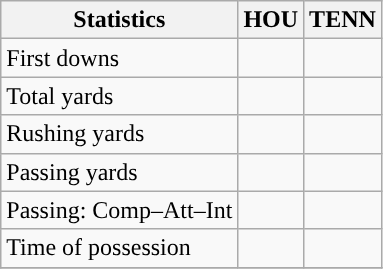<table class="wikitable" style="float: left;">
<tr>
<th>Statistics</th>
<th>HOU</th>
<th>TENN</th>
</tr>
<tr>
<td>First downs</td>
<td></td>
<td></td>
</tr>
<tr>
<td>Total yards</td>
<td></td>
<td></td>
</tr>
<tr>
<td>Rushing yards</td>
<td></td>
<td></td>
</tr>
<tr>
<td>Passing yards</td>
<td></td>
<td></td>
</tr>
<tr>
<td>Passing: Comp–Att–Int</td>
<td></td>
<td></td>
</tr>
<tr>
<td>Time of possession</td>
<td></td>
<td></td>
</tr>
<tr>
</tr>
</table>
